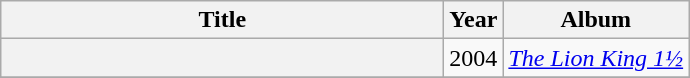<table class="wikitable plainrowheaders" style="text-align:center;" border="1">
<tr>
<th scope="col" style="width:18em;">Title</th>
<th scope="col">Year</th>
<th scope="col">Album</th>
</tr>
<tr>
<th scope="row"></th>
<td>2004</td>
<td><em><a href='#'>The Lion King 1½</a></em></td>
</tr>
<tr>
</tr>
</table>
